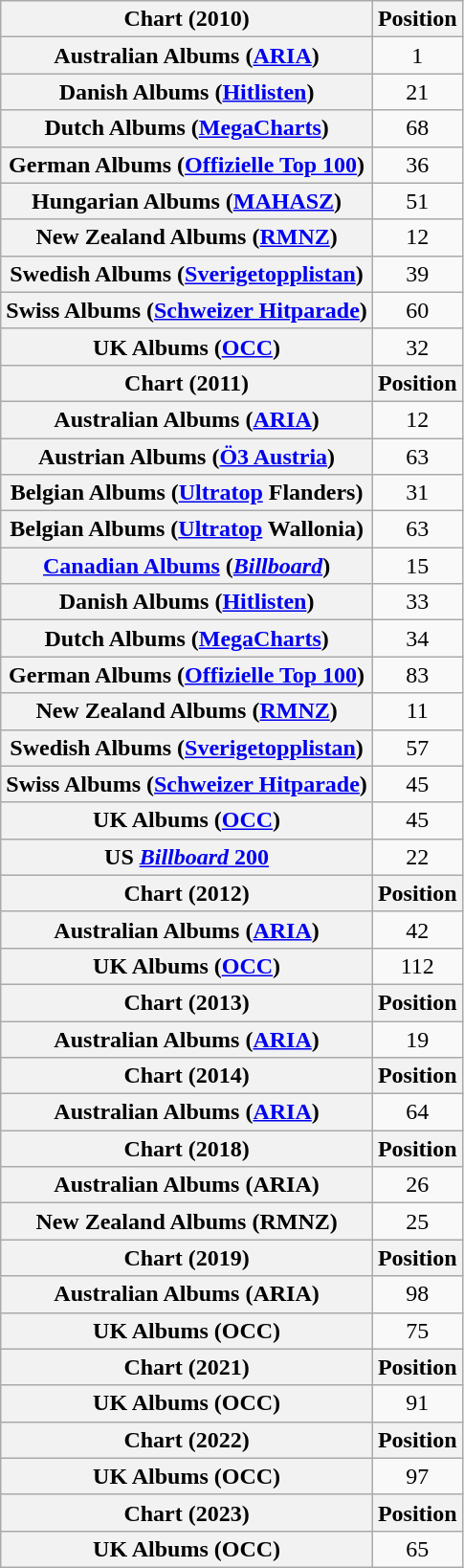<table class="wikitable sortable plainrowheaders" style="text-align:center;">
<tr>
<th scope="col">Chart (2010)</th>
<th scope="col">Position</th>
</tr>
<tr>
<th scope="row">Australian Albums (<a href='#'>ARIA</a>)</th>
<td style="text-align:center;">1</td>
</tr>
<tr>
<th scope="row">Danish Albums (<a href='#'>Hitlisten</a>)</th>
<td style="text-align:center;">21</td>
</tr>
<tr>
<th scope="row">Dutch Albums (<a href='#'>MegaCharts</a>)</th>
<td style="text-align:center;">68</td>
</tr>
<tr>
<th scope="row">German Albums (<a href='#'>Offizielle Top 100</a>)</th>
<td style="text-align:center;">36</td>
</tr>
<tr>
<th scope="row">Hungarian Albums (<a href='#'>MAHASZ</a>)</th>
<td align="center">51</td>
</tr>
<tr>
<th scope="row">New Zealand Albums (<a href='#'>RMNZ</a>)</th>
<td style="text-align:center;">12</td>
</tr>
<tr>
<th scope="row">Swedish Albums (<a href='#'>Sverigetopplistan</a>)</th>
<td style="text-align:center;">39</td>
</tr>
<tr>
<th scope="row">Swiss Albums (<a href='#'>Schweizer Hitparade</a>)</th>
<td style="text-align:center;">60</td>
</tr>
<tr>
<th scope="row">UK Albums (<a href='#'>OCC</a>)</th>
<td style="text-align:center;">32</td>
</tr>
<tr>
<th scope="col">Chart (2011)</th>
<th scope="col">Position</th>
</tr>
<tr>
<th scope="row">Australian Albums (<a href='#'>ARIA</a>)</th>
<td style="text-align:center;">12</td>
</tr>
<tr>
<th scope="row">Austrian Albums (<a href='#'>Ö3 Austria</a>)</th>
<td style="text-align:center;">63</td>
</tr>
<tr>
<th scope="row">Belgian Albums (<a href='#'>Ultratop</a> Flanders)</th>
<td style="text-align:center;">31</td>
</tr>
<tr>
<th scope="row">Belgian Albums (<a href='#'>Ultratop</a> Wallonia)</th>
<td style="text-align:center;">63</td>
</tr>
<tr>
<th scope="row"><a href='#'>Canadian Albums</a> (<em><a href='#'>Billboard</a></em>)</th>
<td style="text-align:center;">15</td>
</tr>
<tr>
<th scope="row">Danish Albums (<a href='#'>Hitlisten</a>)</th>
<td style="text-align:center;">33</td>
</tr>
<tr>
<th scope="row">Dutch Albums (<a href='#'>MegaCharts</a>)</th>
<td style="text-align:center;">34</td>
</tr>
<tr>
<th scope="row">German Albums (<a href='#'>Offizielle Top 100</a>)</th>
<td style="text-align:center;">83</td>
</tr>
<tr>
<th scope="row">New Zealand Albums (<a href='#'>RMNZ</a>)</th>
<td style="text-align:center;">11</td>
</tr>
<tr>
<th scope="row">Swedish Albums (<a href='#'>Sverigetopplistan</a>)</th>
<td style="text-align:center;">57</td>
</tr>
<tr>
<th scope="row">Swiss Albums (<a href='#'>Schweizer Hitparade</a>)</th>
<td style="text-align:center;">45</td>
</tr>
<tr>
<th scope="row">UK Albums (<a href='#'>OCC</a>)</th>
<td style="text-align:center;">45</td>
</tr>
<tr>
<th scope="row">US <a href='#'><em>Billboard</em> 200</a></th>
<td style="text-align:center;">22</td>
</tr>
<tr>
<th>Chart (2012)</th>
<th>Position</th>
</tr>
<tr>
<th scope="row">Australian Albums (<a href='#'>ARIA</a>)</th>
<td>42</td>
</tr>
<tr>
<th scope="row">UK Albums (<a href='#'>OCC</a>)</th>
<td>112</td>
</tr>
<tr>
<th>Chart (2013)</th>
<th>Position</th>
</tr>
<tr>
<th scope="row">Australian Albums (<a href='#'>ARIA</a>)</th>
<td>19</td>
</tr>
<tr>
<th>Chart (2014)</th>
<th>Position</th>
</tr>
<tr>
<th scope="row">Australian Albums (<a href='#'>ARIA</a>)</th>
<td align="center">64</td>
</tr>
<tr>
<th>Chart (2018)</th>
<th>Position</th>
</tr>
<tr>
<th scope="row">Australian Albums (ARIA)</th>
<td>26</td>
</tr>
<tr>
<th scope="row">New Zealand Albums (RMNZ)</th>
<td>25</td>
</tr>
<tr>
<th>Chart (2019)</th>
<th>Position</th>
</tr>
<tr>
<th scope="row">Australian Albums (ARIA)</th>
<td>98</td>
</tr>
<tr>
<th scope="row">UK Albums (OCC)</th>
<td>75</td>
</tr>
<tr>
<th>Chart (2021)</th>
<th>Position</th>
</tr>
<tr>
<th scope="row">UK Albums (OCC)</th>
<td>91</td>
</tr>
<tr>
<th>Chart (2022)</th>
<th>Position</th>
</tr>
<tr>
<th scope="row">UK Albums (OCC)</th>
<td>97</td>
</tr>
<tr>
<th>Chart (2023)</th>
<th>Position</th>
</tr>
<tr>
<th scope="row">UK Albums (OCC)</th>
<td>65</td>
</tr>
</table>
